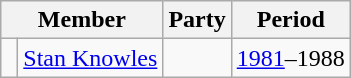<table class="wikitable">
<tr>
<th colspan="2">Member</th>
<th>Party</th>
<th>Period</th>
</tr>
<tr>
<td> </td>
<td><a href='#'>Stan Knowles</a></td>
<td></td>
<td><a href='#'>1981</a>–1988</td>
</tr>
</table>
